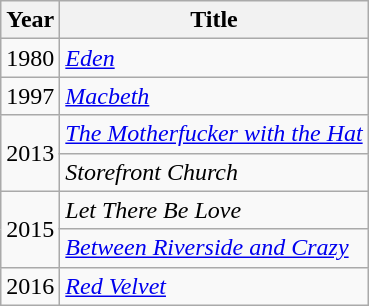<table class="wikitable plainrowheaders sortable">
<tr>
<th scope="col">Year</th>
<th scope="col">Title</th>
</tr>
<tr>
<td>1980</td>
<td><a href='#'><em>Eden</em></a></td>
</tr>
<tr>
<td>1997</td>
<td><em><a href='#'>Macbeth</a></em></td>
</tr>
<tr>
<td rowspan="2">2013</td>
<td><em><a href='#'>The Motherfucker with the Hat</a></em></td>
</tr>
<tr>
<td><em>Storefront Church</em></td>
</tr>
<tr>
<td rowspan="2">2015</td>
<td><em>Let There Be Love</em></td>
</tr>
<tr>
<td><em><a href='#'>Between Riverside and Crazy</a></em></td>
</tr>
<tr>
<td>2016</td>
<td><a href='#'><em>Red Velvet</em></a></td>
</tr>
</table>
